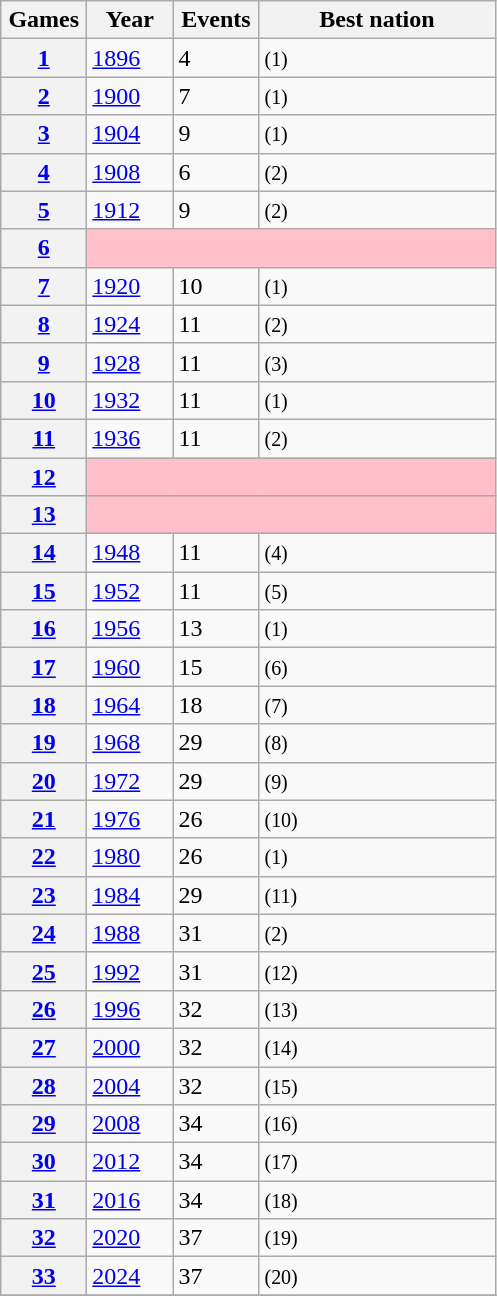<table class="wikitable defaultcenter col4left sticky-table-row1">
<tr>
<th scope="col" width=50>Games</th>
<th scope="col" width=50>Year</th>
<th scope="col" width=50>Events</th>
<th scope="col" width=150>Best nation</th>
</tr>
<tr>
<th scope="row"><a href='#'>1</a></th>
<td><a href='#'>1896</a></td>
<td>4</td>
<td> <small>(1)</small></td>
</tr>
<tr>
<th scope="row"><a href='#'>2</a></th>
<td><a href='#'>1900</a></td>
<td>7</td>
<td> <small>(1)</small></td>
</tr>
<tr>
<th scope="row"><a href='#'>3</a></th>
<td><a href='#'>1904</a></td>
<td>9</td>
<td> <small>(1)</small></td>
</tr>
<tr>
<th scope="row"><a href='#'>4</a></th>
<td><a href='#'>1908</a></td>
<td>6</td>
<td> <small>(2)</small></td>
</tr>
<tr>
<th scope="row"><a href='#'>5</a></th>
<td><a href='#'>1912</a></td>
<td>9</td>
<td> <small>(2)</small></td>
</tr>
<tr>
<th scope="row"><a href='#'>6</a></th>
<td colspan=4 style="background:pink"></td>
</tr>
<tr>
<th scope="row"><a href='#'>7</a></th>
<td><a href='#'>1920</a></td>
<td>10</td>
<td> <small>(1)</small></td>
</tr>
<tr>
<th scope="row"><a href='#'>8</a></th>
<td><a href='#'>1924</a></td>
<td>11</td>
<td> <small>(2)</small></td>
</tr>
<tr>
<th scope="row"><a href='#'>9</a></th>
<td><a href='#'>1928</a></td>
<td>11</td>
<td> <small>(3)</small></td>
</tr>
<tr>
<th scope="row"><a href='#'>10</a></th>
<td><a href='#'>1932</a></td>
<td>11</td>
<td> <small>(1)</small></td>
</tr>
<tr>
<th scope="row"><a href='#'>11</a></th>
<td><a href='#'>1936</a></td>
<td>11</td>
<td> <small>(2)</small></td>
</tr>
<tr>
<th scope="row"><a href='#'>12</a></th>
<td colspan=4 style="background:pink"></td>
</tr>
<tr>
<th scope="row"><a href='#'>13</a></th>
<td colspan=4 style="background:pink"></td>
</tr>
<tr>
<th scope="row"><a href='#'>14</a></th>
<td><a href='#'>1948</a></td>
<td>11</td>
<td> <small>(4)</small></td>
</tr>
<tr>
<th scope="row"><a href='#'>15</a></th>
<td><a href='#'>1952</a></td>
<td>11</td>
<td> <small>(5)</small></td>
</tr>
<tr>
<th scope="row"><a href='#'>16</a></th>
<td><a href='#'>1956</a></td>
<td>13</td>
<td> <small>(1)</small></td>
</tr>
<tr>
<th scope="row"><a href='#'>17</a></th>
<td><a href='#'>1960</a></td>
<td>15</td>
<td> <small>(6)</small></td>
</tr>
<tr>
<th scope="row"><a href='#'>18</a></th>
<td><a href='#'>1964</a></td>
<td>18</td>
<td> <small>(7)</small></td>
</tr>
<tr>
<th scope="row"><a href='#'>19</a></th>
<td><a href='#'>1968</a></td>
<td>29</td>
<td> <small>(8)</small></td>
</tr>
<tr>
<th scope="row"><a href='#'>20</a></th>
<td><a href='#'>1972</a></td>
<td>29</td>
<td> <small>(9)</small></td>
</tr>
<tr>
<th scope="row"><a href='#'>21</a></th>
<td><a href='#'>1976</a></td>
<td>26</td>
<td> <small>(10)</small></td>
</tr>
<tr>
<th scope="row"><a href='#'>22</a></th>
<td><a href='#'>1980</a></td>
<td>26</td>
<td> <small>(1)</small></td>
</tr>
<tr>
<th scope="row"><a href='#'>23</a></th>
<td><a href='#'>1984</a></td>
<td>29</td>
<td> <small>(11)</small></td>
</tr>
<tr>
<th scope="row"><a href='#'>24</a></th>
<td><a href='#'>1988</a></td>
<td>31</td>
<td> <small>(2)</small></td>
</tr>
<tr>
<th scope="row"><a href='#'>25</a></th>
<td><a href='#'>1992</a></td>
<td>31</td>
<td> <small>(12)</small></td>
</tr>
<tr>
<th scope="row"><a href='#'>26</a></th>
<td><a href='#'>1996</a></td>
<td>32</td>
<td> <small>(13)</small></td>
</tr>
<tr>
<th scope="row"><a href='#'>27</a></th>
<td><a href='#'>2000</a></td>
<td>32</td>
<td> <small>(14)</small></td>
</tr>
<tr>
<th scope="row"><a href='#'>28</a></th>
<td><a href='#'>2004</a></td>
<td>32</td>
<td> <small>(15)</small></td>
</tr>
<tr>
<th scope="row"><a href='#'>29</a></th>
<td><a href='#'>2008</a></td>
<td>34</td>
<td> <small>(16)</small></td>
</tr>
<tr>
<th scope="row"><a href='#'>30</a></th>
<td><a href='#'>2012</a></td>
<td>34</td>
<td> <small>(17)</small></td>
</tr>
<tr>
<th scope="row"><a href='#'>31</a></th>
<td><a href='#'>2016</a></td>
<td>34</td>
<td> <small>(18)</small></td>
</tr>
<tr>
<th scope="row"><a href='#'>32</a></th>
<td><a href='#'>2020</a></td>
<td>37</td>
<td> <small>(19)</small></td>
</tr>
<tr>
<th scope="row"><a href='#'>33</a></th>
<td><a href='#'>2024</a></td>
<td>37</td>
<td> <small>(20)</small></td>
</tr>
<tr>
</tr>
</table>
